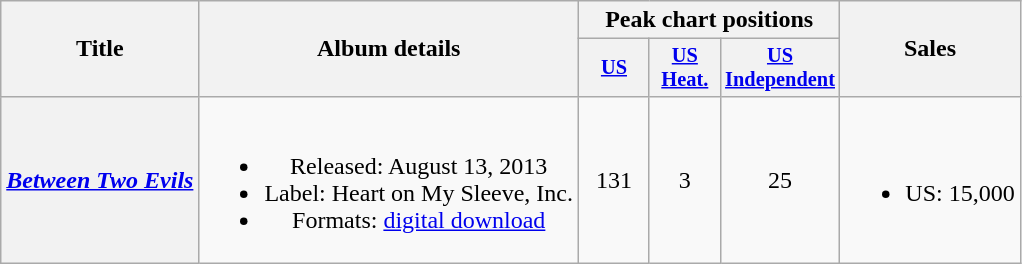<table class="wikitable plainrowheaders" style="text-align:center;">
<tr>
<th scope="col" rowspan="2">Title</th>
<th scope="col" rowspan="2">Album details</th>
<th scope="col" colspan="3">Peak chart positions</th>
<th scope="col" rowspan="2">Sales</th>
</tr>
<tr>
<th scope="col" style="width:3em;font-size:85%;"><a href='#'>US</a><br></th>
<th scope="col" style="width:3em;font-size:85%;"><a href='#'>US<br>Heat.</a><br></th>
<th scope="col" style="width:3em;font-size:85%;"><a href='#'>US<br>Independent</a><br></th>
</tr>
<tr>
<th scope="row"><em><a href='#'>Between Two Evils</a></em></th>
<td><br><ul><li>Released: August 13, 2013</li><li>Label: Heart on My Sleeve, Inc.</li><li>Formats: <a href='#'>digital download</a></li></ul></td>
<td>131</td>
<td>3</td>
<td>25</td>
<td><br><ul><li>US: 15,000</li></ul></td>
</tr>
</table>
